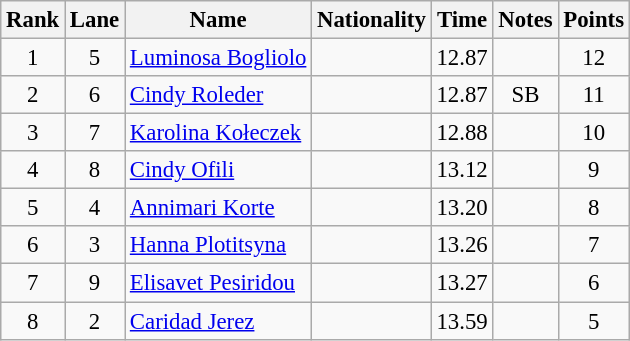<table class="wikitable sortable" style="text-align:center; font-size:95%">
<tr>
<th>Rank</th>
<th>Lane</th>
<th>Name</th>
<th>Nationality</th>
<th>Time</th>
<th>Notes</th>
<th>Points</th>
</tr>
<tr>
<td>1</td>
<td>5</td>
<td align=left><a href='#'>Luminosa Bogliolo</a></td>
<td align=left></td>
<td>12.87</td>
<td></td>
<td>12</td>
</tr>
<tr>
<td>2</td>
<td>6</td>
<td align=left><a href='#'>Cindy Roleder</a></td>
<td align=left></td>
<td>12.87</td>
<td>SB</td>
<td>11</td>
</tr>
<tr>
<td>3</td>
<td>7</td>
<td align=left><a href='#'>Karolina Kołeczek</a></td>
<td align=left></td>
<td>12.88</td>
<td></td>
<td>10</td>
</tr>
<tr>
<td>4</td>
<td>8</td>
<td align=left><a href='#'>Cindy Ofili</a></td>
<td align=left></td>
<td>13.12</td>
<td></td>
<td>9</td>
</tr>
<tr>
<td>5</td>
<td>4</td>
<td align=left><a href='#'>Annimari Korte</a></td>
<td align=left></td>
<td>13.20</td>
<td></td>
<td>8</td>
</tr>
<tr>
<td>6</td>
<td>3</td>
<td align=left><a href='#'>Hanna Plotitsyna</a></td>
<td align=left></td>
<td>13.26</td>
<td></td>
<td>7</td>
</tr>
<tr>
<td>7</td>
<td>9</td>
<td align=left><a href='#'>Elisavet Pesiridou</a></td>
<td align=left></td>
<td>13.27</td>
<td></td>
<td>6</td>
</tr>
<tr>
<td>8</td>
<td>2</td>
<td align=left><a href='#'>Caridad Jerez</a></td>
<td align=left></td>
<td>13.59</td>
<td></td>
<td>5</td>
</tr>
</table>
